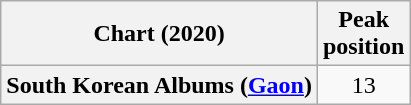<table class="wikitable plainrowheaders" style="text-align:center">
<tr>
<th scope="col">Chart (2020)</th>
<th scope="col">Peak<br>position</th>
</tr>
<tr>
<th scope="row">South Korean Albums (<a href='#'>Gaon</a>)</th>
<td>13</td>
</tr>
</table>
